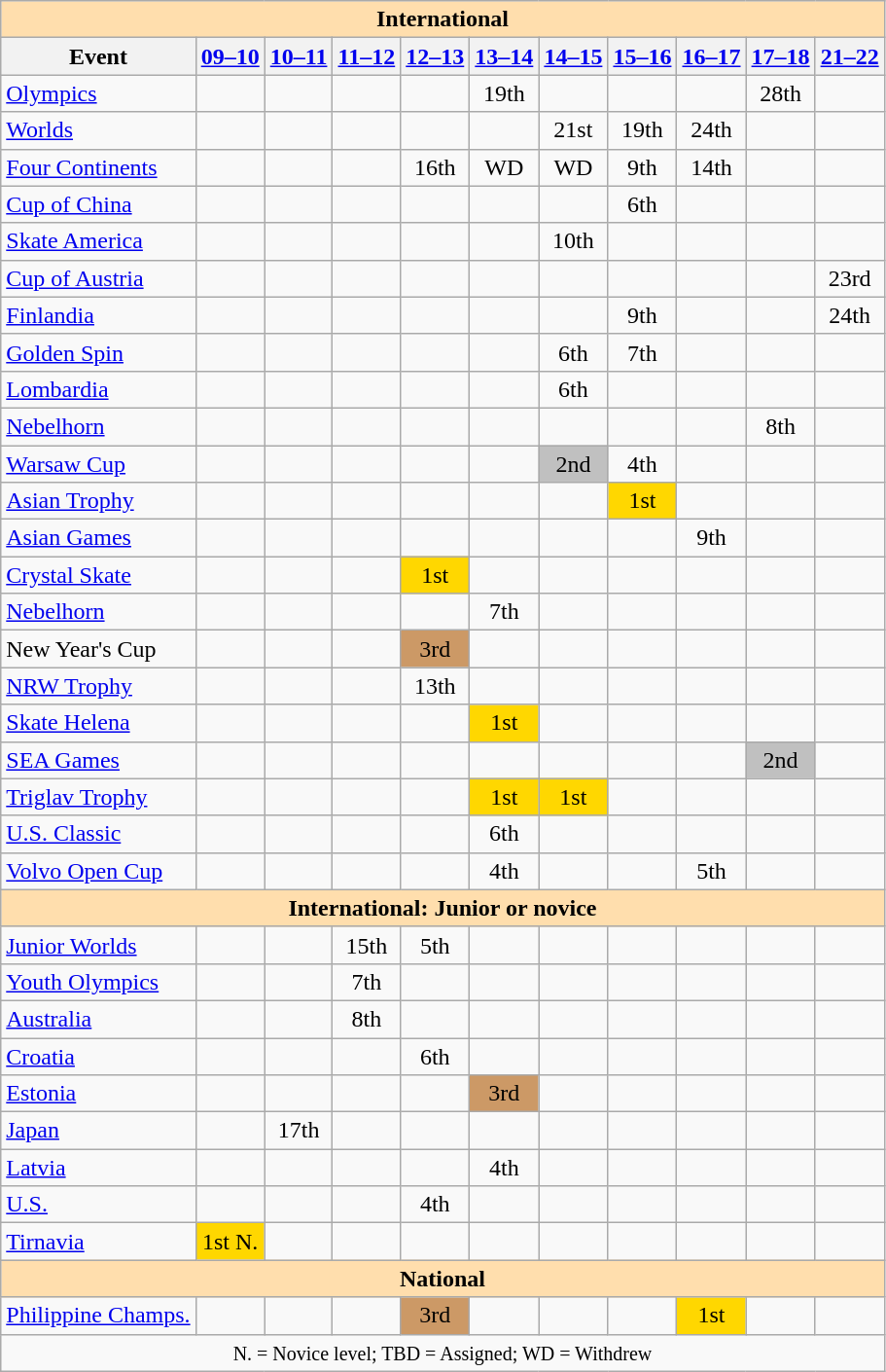<table class="wikitable" style="text-align:center">
<tr>
<th style="background-color: #ffdead; " colspan=11 align=center>International</th>
</tr>
<tr>
<th>Event</th>
<th><a href='#'>09–10</a></th>
<th><a href='#'>10–11</a></th>
<th><a href='#'>11–12</a></th>
<th><a href='#'>12–13</a></th>
<th><a href='#'>13–14</a></th>
<th><a href='#'>14–15</a></th>
<th><a href='#'>15–16</a></th>
<th><a href='#'>16–17</a></th>
<th><a href='#'>17–18</a></th>
<th><a href='#'>21–22</a></th>
</tr>
<tr>
<td align=left><a href='#'>Olympics</a></td>
<td></td>
<td></td>
<td></td>
<td></td>
<td>19th</td>
<td></td>
<td></td>
<td></td>
<td>28th</td>
<td></td>
</tr>
<tr>
<td align=left><a href='#'>Worlds</a></td>
<td></td>
<td></td>
<td></td>
<td></td>
<td></td>
<td>21st</td>
<td>19th</td>
<td>24th</td>
<td></td>
<td></td>
</tr>
<tr>
<td align=left><a href='#'>Four Continents</a></td>
<td></td>
<td></td>
<td></td>
<td>16th</td>
<td>WD</td>
<td>WD</td>
<td>9th</td>
<td>14th</td>
<td></td>
<td></td>
</tr>
<tr>
<td align=left> <a href='#'>Cup of China</a></td>
<td></td>
<td></td>
<td></td>
<td></td>
<td></td>
<td></td>
<td>6th</td>
<td></td>
<td></td>
<td></td>
</tr>
<tr>
<td align=left> <a href='#'>Skate America</a></td>
<td></td>
<td></td>
<td></td>
<td></td>
<td></td>
<td>10th</td>
<td></td>
<td></td>
<td></td>
<td></td>
</tr>
<tr>
<td align=left> <a href='#'>Cup of Austria</a></td>
<td></td>
<td></td>
<td></td>
<td></td>
<td></td>
<td></td>
<td></td>
<td></td>
<td></td>
<td>23rd</td>
</tr>
<tr>
<td align=left> <a href='#'>Finlandia</a></td>
<td></td>
<td></td>
<td></td>
<td></td>
<td></td>
<td></td>
<td>9th</td>
<td></td>
<td></td>
<td>24th</td>
</tr>
<tr>
<td align=left> <a href='#'>Golden Spin</a></td>
<td></td>
<td></td>
<td></td>
<td></td>
<td></td>
<td>6th</td>
<td>7th</td>
<td></td>
<td></td>
<td></td>
</tr>
<tr>
<td align=left> <a href='#'>Lombardia</a></td>
<td></td>
<td></td>
<td></td>
<td></td>
<td></td>
<td>6th</td>
<td></td>
<td></td>
<td></td>
<td></td>
</tr>
<tr>
<td align=left> <a href='#'>Nebelhorn</a></td>
<td></td>
<td></td>
<td></td>
<td></td>
<td></td>
<td></td>
<td></td>
<td></td>
<td>8th</td>
<td></td>
</tr>
<tr>
<td align=left> <a href='#'>Warsaw Cup</a></td>
<td></td>
<td></td>
<td></td>
<td></td>
<td></td>
<td bgcolor=silver>2nd</td>
<td>4th</td>
<td></td>
<td></td>
<td></td>
</tr>
<tr>
<td align=left><a href='#'>Asian Trophy</a></td>
<td></td>
<td></td>
<td></td>
<td></td>
<td></td>
<td></td>
<td bgcolor=gold>1st</td>
<td></td>
<td></td>
<td></td>
</tr>
<tr>
<td align=left><a href='#'>Asian Games</a></td>
<td></td>
<td></td>
<td></td>
<td></td>
<td></td>
<td></td>
<td></td>
<td>9th</td>
<td></td>
<td></td>
</tr>
<tr>
<td align=left><a href='#'>Crystal Skate</a></td>
<td></td>
<td></td>
<td></td>
<td bgcolor=gold>1st</td>
<td></td>
<td></td>
<td></td>
<td></td>
<td></td>
<td></td>
</tr>
<tr>
<td align=left><a href='#'>Nebelhorn</a></td>
<td></td>
<td></td>
<td></td>
<td></td>
<td>7th</td>
<td></td>
<td></td>
<td></td>
<td></td>
<td></td>
</tr>
<tr>
<td align=left>New Year's Cup</td>
<td></td>
<td></td>
<td></td>
<td bgcolor=cc9966>3rd</td>
<td></td>
<td></td>
<td></td>
<td></td>
<td></td>
<td></td>
</tr>
<tr>
<td align=left><a href='#'>NRW Trophy</a></td>
<td></td>
<td></td>
<td></td>
<td>13th</td>
<td></td>
<td></td>
<td></td>
<td></td>
<td></td>
<td></td>
</tr>
<tr>
<td align=left><a href='#'>Skate Helena</a></td>
<td></td>
<td></td>
<td></td>
<td></td>
<td bgcolor=gold>1st</td>
<td></td>
<td></td>
<td></td>
<td></td>
<td></td>
</tr>
<tr>
<td align=left><a href='#'>SEA Games</a></td>
<td></td>
<td></td>
<td></td>
<td></td>
<td></td>
<td></td>
<td></td>
<td></td>
<td bgcolor=silver>2nd</td>
<td></td>
</tr>
<tr>
<td align=left><a href='#'>Triglav Trophy</a></td>
<td></td>
<td></td>
<td></td>
<td></td>
<td bgcolor=gold>1st</td>
<td bgcolor=gold>1st</td>
<td></td>
<td></td>
<td></td>
<td></td>
</tr>
<tr>
<td align=left><a href='#'>U.S. Classic</a></td>
<td></td>
<td></td>
<td></td>
<td></td>
<td>6th</td>
<td></td>
<td></td>
<td></td>
<td></td>
<td></td>
</tr>
<tr>
<td align=left><a href='#'>Volvo Open Cup</a></td>
<td></td>
<td></td>
<td></td>
<td></td>
<td>4th</td>
<td></td>
<td></td>
<td>5th</td>
<td></td>
<td></td>
</tr>
<tr>
<th style="background-color: #ffdead; " colspan=11 align=center>International: Junior or novice</th>
</tr>
<tr>
<td align=left><a href='#'>Junior Worlds</a></td>
<td></td>
<td></td>
<td>15th</td>
<td>5th</td>
<td></td>
<td></td>
<td></td>
<td></td>
<td></td>
<td></td>
</tr>
<tr>
<td align=left><a href='#'>Youth Olympics</a></td>
<td></td>
<td></td>
<td>7th</td>
<td></td>
<td></td>
<td></td>
<td></td>
<td></td>
<td></td>
<td></td>
</tr>
<tr>
<td align=left> <a href='#'>Australia</a></td>
<td></td>
<td></td>
<td>8th</td>
<td></td>
<td></td>
<td></td>
<td></td>
<td></td>
<td></td>
<td></td>
</tr>
<tr>
<td align=left> <a href='#'>Croatia</a></td>
<td></td>
<td></td>
<td></td>
<td>6th</td>
<td></td>
<td></td>
<td></td>
<td></td>
<td></td>
<td></td>
</tr>
<tr>
<td align=left> <a href='#'>Estonia</a></td>
<td></td>
<td></td>
<td></td>
<td></td>
<td bgcolor=cc9966>3rd</td>
<td></td>
<td></td>
<td></td>
<td></td>
<td></td>
</tr>
<tr>
<td align=left> <a href='#'>Japan</a></td>
<td></td>
<td>17th</td>
<td></td>
<td></td>
<td></td>
<td></td>
<td></td>
<td></td>
<td></td>
<td></td>
</tr>
<tr>
<td align=left> <a href='#'>Latvia</a></td>
<td></td>
<td></td>
<td></td>
<td></td>
<td>4th</td>
<td></td>
<td></td>
<td></td>
<td></td>
<td></td>
</tr>
<tr>
<td align=left> <a href='#'>U.S.</a></td>
<td></td>
<td></td>
<td></td>
<td>4th</td>
<td></td>
<td></td>
<td></td>
<td></td>
<td></td>
<td></td>
</tr>
<tr>
<td align=left><a href='#'>Tirnavia</a></td>
<td bgcolor=gold>1st N.</td>
<td></td>
<td></td>
<td></td>
<td></td>
<td></td>
<td></td>
<td></td>
<td></td>
<td></td>
</tr>
<tr>
<th style="background-color: #ffdead; " colspan=11 align=center>National</th>
</tr>
<tr>
<td align=left><a href='#'>Philippine Champs.</a></td>
<td></td>
<td></td>
<td></td>
<td bgcolor=cc9966>3rd</td>
<td></td>
<td></td>
<td></td>
<td bgcolor=gold>1st</td>
<td></td>
<td></td>
</tr>
<tr>
<td colspan=11 align=center><small> N. = Novice level; TBD = Assigned; WD = Withdrew </small></td>
</tr>
</table>
